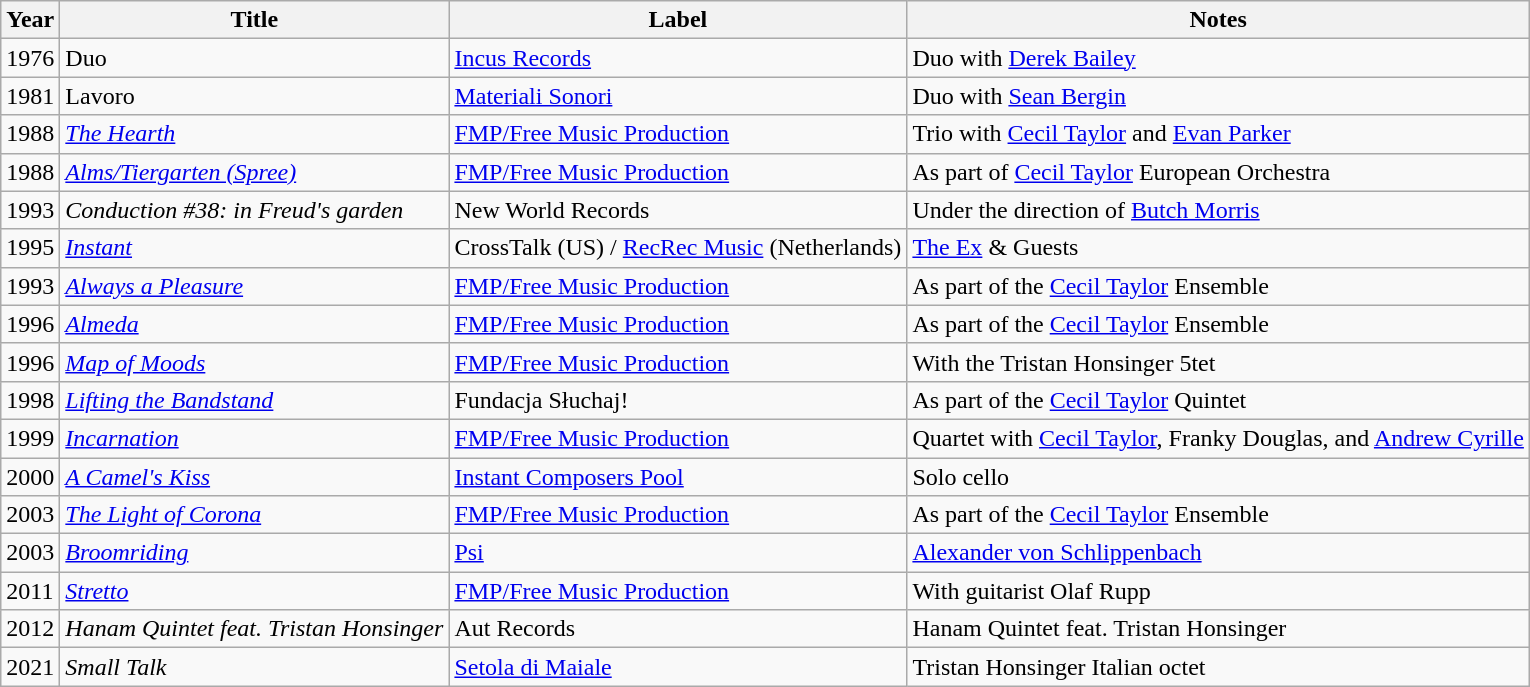<table class="wikitable">
<tr>
<th>Year</th>
<th>Title</th>
<th>Label</th>
<th>Notes</th>
</tr>
<tr>
<td>1976</td>
<td>Duo</td>
<td><a href='#'>Incus Records</a></td>
<td>Duo with <a href='#'>Derek Bailey</a></td>
</tr>
<tr>
<td>1981</td>
<td>Lavoro</td>
<td><a href='#'>Materiali Sonori</a></td>
<td>Duo with <a href='#'>Sean Bergin</a></td>
</tr>
<tr>
<td>1988</td>
<td><em><a href='#'>The Hearth</a></em></td>
<td><a href='#'>FMP/Free Music Production</a></td>
<td>Trio with <a href='#'>Cecil Taylor</a> and <a href='#'>Evan Parker</a></td>
</tr>
<tr>
<td>1988</td>
<td><em><a href='#'>Alms/Tiergarten (Spree)</a></em></td>
<td><a href='#'>FMP/Free Music Production</a></td>
<td>As part of <a href='#'>Cecil Taylor</a> European Orchestra</td>
</tr>
<tr>
<td>1993</td>
<td><em>Conduction #38: in Freud's garden</em></td>
<td>New World Records</td>
<td>Under the direction of <a href='#'>Butch Morris</a></td>
</tr>
<tr>
<td>1995</td>
<td><a href='#'><em>Instant</em></a></td>
<td>CrossTalk (US) / <a href='#'>RecRec Music</a> (Netherlands)</td>
<td><a href='#'>The Ex</a> & Guests</td>
</tr>
<tr>
<td>1993</td>
<td><em><a href='#'>Always a Pleasure</a></em></td>
<td><a href='#'>FMP/Free Music Production</a></td>
<td>As part of the <a href='#'>Cecil Taylor</a> Ensemble</td>
</tr>
<tr>
<td>1996</td>
<td><em><a href='#'>Almeda</a></em></td>
<td><a href='#'>FMP/Free Music Production</a></td>
<td>As part of the <a href='#'>Cecil Taylor</a> Ensemble</td>
</tr>
<tr>
<td>1996</td>
<td><em><a href='#'>Map of Moods</a></em></td>
<td><a href='#'>FMP/Free Music Production</a></td>
<td>With the Tristan Honsinger 5tet</td>
</tr>
<tr>
<td>1998</td>
<td><em><a href='#'>Lifting the Bandstand</a></em></td>
<td>Fundacja Słuchaj!</td>
<td>As part of the <a href='#'>Cecil Taylor</a> Quintet</td>
</tr>
<tr>
<td>1999</td>
<td><em><a href='#'>Incarnation</a></em></td>
<td><a href='#'>FMP/Free Music Production</a></td>
<td>Quartet with <a href='#'>Cecil Taylor</a>, Franky Douglas, and <a href='#'>Andrew Cyrille</a></td>
</tr>
<tr>
<td>2000</td>
<td><em><a href='#'>A Camel's Kiss</a></em></td>
<td><a href='#'>Instant Composers Pool</a></td>
<td>Solo cello</td>
</tr>
<tr>
<td>2003</td>
<td><em><a href='#'>The Light of Corona</a></em></td>
<td><a href='#'>FMP/Free Music Production</a></td>
<td>As part of the <a href='#'>Cecil Taylor</a> Ensemble</td>
</tr>
<tr>
<td>2003</td>
<td><em><a href='#'>Broomriding</a></em></td>
<td><a href='#'>Psi</a></td>
<td><a href='#'>Alexander von Schlippenbach</a></td>
</tr>
<tr>
<td>2011</td>
<td><em><a href='#'>Stretto</a></em></td>
<td><a href='#'>FMP/Free Music Production</a></td>
<td>With guitarist Olaf Rupp</td>
</tr>
<tr>
<td>2012</td>
<td><em>Hanam Quintet feat. Tristan Honsinger</em></td>
<td>Aut Records</td>
<td>Hanam Quintet feat. Tristan Honsinger</td>
</tr>
<tr>
<td>2021</td>
<td><em>Small Talk</em></td>
<td><a href='#'>Setola di Maiale</a></td>
<td>Tristan Honsinger Italian octet</td>
</tr>
</table>
